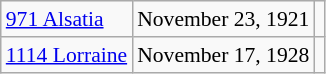<table class="wikitable" style="font-size: 0.9em;">
<tr>
<td><a href='#'>971 Alsatia</a></td>
<td>November 23, 1921</td>
<td></td>
</tr>
<tr>
<td><a href='#'>1114 Lorraine</a></td>
<td>November 17, 1928</td>
<td></td>
</tr>
</table>
